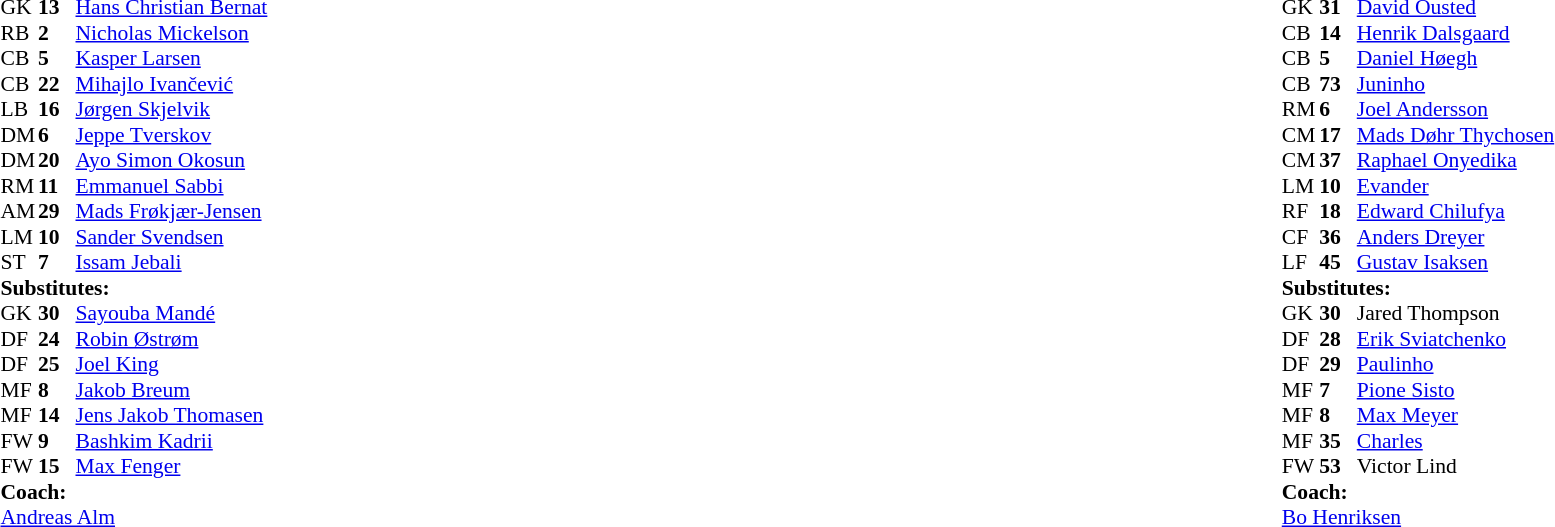<table width="100%">
<tr>
<td valign="top" width="40%"><br><table style="font-size: 90%" cellspacing="0" cellpadding="0">
<tr>
<td colspan="4"></td>
</tr>
<tr>
<th width=25></th>
<th width=25></th>
</tr>
<tr>
<td>GK</td>
<td><strong>13</strong></td>
<td> <a href='#'>Hans Christian Bernat</a></td>
</tr>
<tr>
<td>RB</td>
<td><strong>2</strong></td>
<td> <a href='#'>Nicholas Mickelson</a></td>
</tr>
<tr>
<td>CB</td>
<td><strong>5</strong></td>
<td> <a href='#'>Kasper Larsen</a></td>
</tr>
<tr>
<td>CB</td>
<td><strong>22</strong></td>
<td> <a href='#'>Mihajlo Ivančević</a> </td>
</tr>
<tr>
<td>LB</td>
<td><strong>16</strong></td>
<td> <a href='#'>Jørgen Skjelvik</a></td>
</tr>
<tr>
<td>DM</td>
<td><strong>6</strong></td>
<td> <a href='#'>Jeppe Tverskov</a> </td>
</tr>
<tr>
<td>DM</td>
<td><strong>20</strong></td>
<td> <a href='#'>Ayo Simon Okosun</a></td>
</tr>
<tr>
<td>RM</td>
<td><strong>11</strong></td>
<td> <a href='#'>Emmanuel Sabbi</a> </td>
</tr>
<tr>
<td>AM</td>
<td><strong>29</strong></td>
<td> <a href='#'>Mads Frøkjær-Jensen</a> </td>
</tr>
<tr>
<td>LM</td>
<td><strong>10</strong></td>
<td> <a href='#'>Sander Svendsen</a> </td>
</tr>
<tr>
<td>ST</td>
<td><strong>7</strong></td>
<td> <a href='#'>Issam Jebali</a></td>
</tr>
<tr>
<td colspan=3><strong> Substitutes:</strong></td>
</tr>
<tr>
<td>GK</td>
<td><strong>30</strong></td>
<td> <a href='#'>Sayouba Mandé</a></td>
</tr>
<tr>
<td>DF</td>
<td><strong>24</strong></td>
<td> <a href='#'>Robin Østrøm</a></td>
</tr>
<tr>
<td>DF</td>
<td><strong>25</strong></td>
<td> <a href='#'>Joel King</a></td>
</tr>
<tr>
<td>MF</td>
<td><strong>8</strong></td>
<td> <a href='#'>Jakob Breum</a> </td>
</tr>
<tr>
<td>MF</td>
<td><strong>14</strong></td>
<td> <a href='#'>Jens Jakob Thomasen</a> </td>
</tr>
<tr>
<td>FW</td>
<td><strong>9</strong></td>
<td> <a href='#'>Bashkim Kadrii</a> </td>
</tr>
<tr>
<td>FW</td>
<td><strong>15</strong></td>
<td> <a href='#'>Max Fenger</a> </td>
</tr>
<tr>
<td colspan=3><strong>Coach:</strong></td>
</tr>
<tr>
<td colspan=4> <a href='#'>Andreas Alm</a></td>
</tr>
</table>
</td>
<td valign="top"></td>
<td valign="top" width="50%"><br><table cellspacing="0" cellpadding="0" style="font-size:90%; margin:auto">
<tr>
<th width="25"></th>
<th width="25"></th>
</tr>
<tr>
<td>GK</td>
<td><strong>31</strong></td>
<td> <a href='#'>David Ousted</a></td>
</tr>
<tr>
<td>CB</td>
<td><strong>14</strong></td>
<td> <a href='#'>Henrik Dalsgaard</a></td>
</tr>
<tr>
<td>CB</td>
<td><strong>5</strong></td>
<td> <a href='#'>Daniel Høegh</a> </td>
</tr>
<tr>
<td>CB</td>
<td><strong>73</strong></td>
<td> <a href='#'>Juninho</a> </td>
</tr>
<tr>
<td>RM</td>
<td><strong>6</strong></td>
<td> <a href='#'>Joel Andersson</a></td>
</tr>
<tr>
<td>CM</td>
<td><strong>17</strong></td>
<td> <a href='#'>Mads Døhr Thychosen</a>  </td>
</tr>
<tr>
<td>CM</td>
<td><strong>37</strong></td>
<td> <a href='#'>Raphael Onyedika</a> </td>
</tr>
<tr>
<td>LM</td>
<td><strong>10</strong></td>
<td> <a href='#'>Evander</a></td>
</tr>
<tr>
<td>RF</td>
<td><strong>18</strong></td>
<td> <a href='#'>Edward Chilufya</a> </td>
</tr>
<tr>
<td>CF</td>
<td><strong>36</strong></td>
<td> <a href='#'>Anders Dreyer</a> </td>
</tr>
<tr>
<td>LF</td>
<td><strong>45</strong></td>
<td> <a href='#'>Gustav Isaksen</a> </td>
</tr>
<tr>
<td colspan=3><strong>Substitutes:</strong></td>
</tr>
<tr>
<td>GK</td>
<td><strong>30</strong></td>
<td> Jared Thompson</td>
</tr>
<tr>
<td>DF</td>
<td><strong>28</strong></td>
<td> <a href='#'>Erik Sviatchenko</a> </td>
</tr>
<tr>
<td>DF</td>
<td><strong>29</strong></td>
<td> <a href='#'>Paulinho</a> </td>
</tr>
<tr>
<td>MF</td>
<td><strong>7</strong></td>
<td> <a href='#'>Pione Sisto</a> </td>
</tr>
<tr>
<td>MF</td>
<td><strong>8</strong></td>
<td> <a href='#'>Max Meyer</a> </td>
</tr>
<tr>
<td>MF</td>
<td><strong>35</strong></td>
<td> <a href='#'>Charles</a> </td>
</tr>
<tr>
<td>FW</td>
<td><strong>53</strong></td>
<td> Victor Lind</td>
</tr>
<tr>
<td colspan=3><strong>Coach:</strong></td>
</tr>
<tr>
<td colspan=4> <a href='#'>Bo Henriksen</a></td>
</tr>
</table>
</td>
</tr>
</table>
